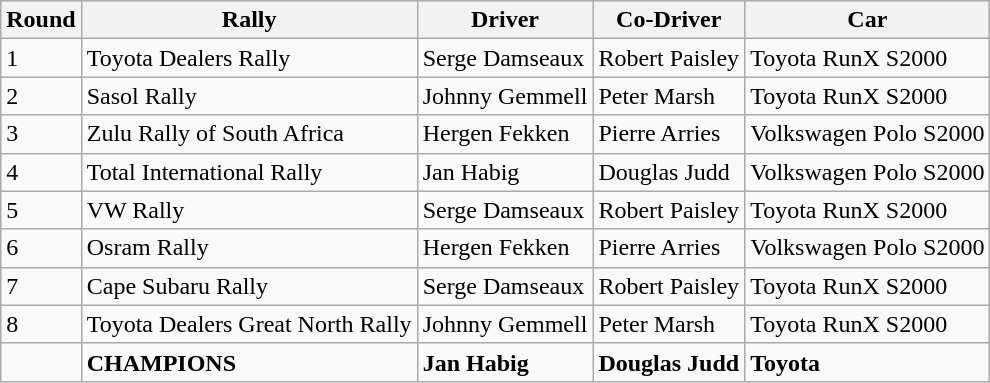<table class="wikitable">
<tr>
<th>Round</th>
<th>Rally</th>
<th>Driver</th>
<th>Co-Driver</th>
<th>Car</th>
</tr>
<tr>
<td>1</td>
<td>Toyota Dealers Rally</td>
<td>Serge Damseaux</td>
<td>Robert Paisley</td>
<td>Toyota RunX S2000</td>
</tr>
<tr>
<td>2</td>
<td>Sasol Rally</td>
<td>Johnny Gemmell</td>
<td>Peter Marsh</td>
<td>Toyota RunX S2000</td>
</tr>
<tr>
<td>3</td>
<td>Zulu Rally of South Africa</td>
<td>Hergen Fekken</td>
<td>Pierre Arries</td>
<td>Volkswagen Polo S2000</td>
</tr>
<tr>
<td>4</td>
<td>Total International Rally</td>
<td>Jan Habig</td>
<td>Douglas Judd</td>
<td>Volkswagen Polo S2000</td>
</tr>
<tr>
<td>5</td>
<td>VW Rally</td>
<td>Serge Damseaux</td>
<td>Robert Paisley</td>
<td>Toyota RunX S2000</td>
</tr>
<tr>
<td>6</td>
<td>Osram Rally</td>
<td>Hergen Fekken</td>
<td>Pierre Arries</td>
<td>Volkswagen Polo S2000</td>
</tr>
<tr>
<td>7</td>
<td>Cape Subaru Rally</td>
<td>Serge Damseaux</td>
<td>Robert Paisley</td>
<td>Toyota RunX S2000</td>
</tr>
<tr>
<td>8</td>
<td>Toyota Dealers Great North Rally</td>
<td>Johnny Gemmell</td>
<td>Peter Marsh</td>
<td>Toyota RunX S2000</td>
</tr>
<tr>
<td></td>
<td><strong>CHAMPIONS</strong></td>
<td><strong>Jan Habig</strong></td>
<td><strong>Douglas Judd</strong></td>
<td><strong>Toyota</strong></td>
</tr>
</table>
